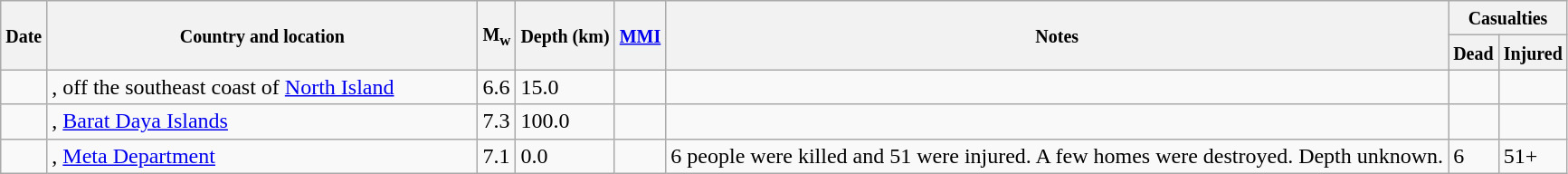<table class="wikitable sortable sort-under" style="border:1px black; margin-left:1em;">
<tr>
<th rowspan="2"><small>Date</small></th>
<th rowspan="2" style="width: 310px"><small>Country and location</small></th>
<th rowspan="2"><small>M<sub>w</sub></small></th>
<th rowspan="2"><small>Depth (km)</small></th>
<th rowspan="2"><small><a href='#'>MMI</a></small></th>
<th rowspan="2" class="unsortable"><small>Notes</small></th>
<th colspan="2"><small>Casualties</small></th>
</tr>
<tr>
<th><small>Dead</small></th>
<th><small>Injured</small></th>
</tr>
<tr>
<td></td>
<td>, off the southeast coast of <a href='#'>North Island</a></td>
<td>6.6</td>
<td>15.0</td>
<td></td>
<td></td>
<td></td>
<td></td>
</tr>
<tr>
<td></td>
<td>, <a href='#'>Barat Daya Islands</a></td>
<td>7.3</td>
<td>100.0</td>
<td></td>
<td></td>
<td></td>
<td></td>
</tr>
<tr>
<td></td>
<td>, <a href='#'>Meta Department</a></td>
<td>7.1</td>
<td>0.0</td>
<td></td>
<td>6 people were killed and 51 were injured. A few homes were destroyed. Depth unknown.</td>
<td>6</td>
<td>51+</td>
</tr>
</table>
